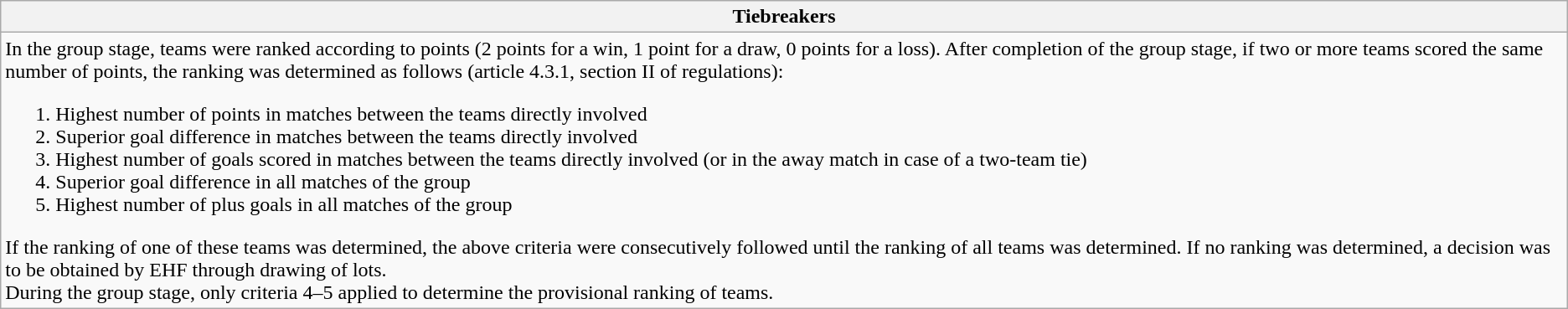<table class="wikitable collapsible collapsed">
<tr>
<th>Tiebreakers</th>
</tr>
<tr>
<td>In the group stage, teams were ranked according to points (2 points for a win, 1 point for a draw, 0 points for a loss). After completion of the group stage, if two or more teams scored the same number of points, the ranking was determined as follows (article 4.3.1, section II of regulations):<br><ol><li>Highest number of points in matches between the teams directly involved</li><li>Superior goal difference in matches between the teams directly involved</li><li>Highest number of goals scored in matches between the teams directly involved (or in the away match in case of a two-team tie)</li><li>Superior goal difference in all matches of the group</li><li>Highest number of plus goals in all matches of the group</li></ol>If the ranking of one of these teams was determined, the above criteria were consecutively followed until the ranking of all teams was determined. If no ranking was determined, a decision was to be obtained by EHF through drawing of lots.<br>During the group stage, only criteria 4–5 applied to determine the provisional ranking of teams.</td>
</tr>
</table>
